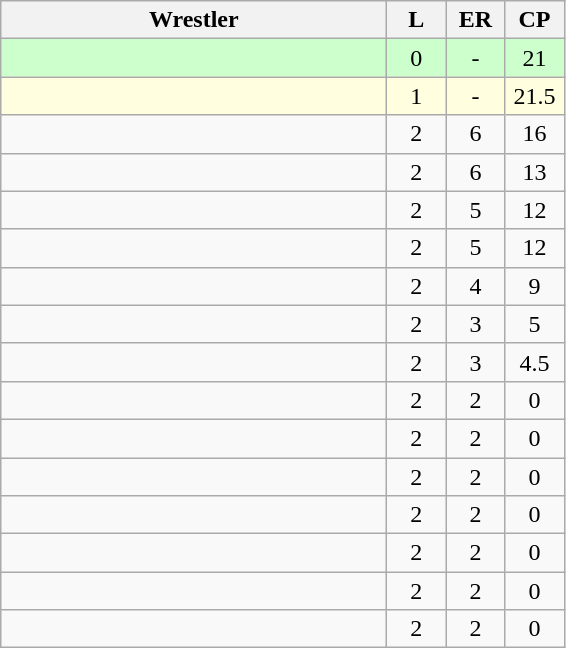<table class="wikitable" style="text-align: center;" |>
<tr>
<th width="250">Wrestler</th>
<th width="32">L</th>
<th width="32">ER</th>
<th width="32">CP</th>
</tr>
<tr bgcolor="ccffcc">
<td style="text-align:left;"></td>
<td>0</td>
<td>-</td>
<td>21</td>
</tr>
<tr bgcolor="lightyellow">
<td style="text-align:left;"></td>
<td>1</td>
<td>-</td>
<td>21.5</td>
</tr>
<tr>
<td style="text-align:left;"></td>
<td>2</td>
<td>6</td>
<td>16</td>
</tr>
<tr>
<td style="text-align:left;"></td>
<td>2</td>
<td>6</td>
<td>13</td>
</tr>
<tr>
<td style="text-align:left;"></td>
<td>2</td>
<td>5</td>
<td>12</td>
</tr>
<tr>
<td style="text-align:left;"></td>
<td>2</td>
<td>5</td>
<td>12</td>
</tr>
<tr>
<td style="text-align:left;"></td>
<td>2</td>
<td>4</td>
<td>9</td>
</tr>
<tr>
<td style="text-align:left;"></td>
<td>2</td>
<td>3</td>
<td>5</td>
</tr>
<tr>
<td style="text-align:left;"></td>
<td>2</td>
<td>3</td>
<td>4.5</td>
</tr>
<tr>
<td style="text-align:left;"></td>
<td>2</td>
<td>2</td>
<td>0</td>
</tr>
<tr>
<td style="text-align:left;"></td>
<td>2</td>
<td>2</td>
<td>0</td>
</tr>
<tr>
<td style="text-align:left;"></td>
<td>2</td>
<td>2</td>
<td>0</td>
</tr>
<tr>
<td style="text-align:left;"></td>
<td>2</td>
<td>2</td>
<td>0</td>
</tr>
<tr>
<td style="text-align:left;"></td>
<td>2</td>
<td>2</td>
<td>0</td>
</tr>
<tr>
<td style="text-align:left;"></td>
<td>2</td>
<td>2</td>
<td>0</td>
</tr>
<tr>
<td style="text-align:left;"></td>
<td>2</td>
<td>2</td>
<td>0</td>
</tr>
</table>
